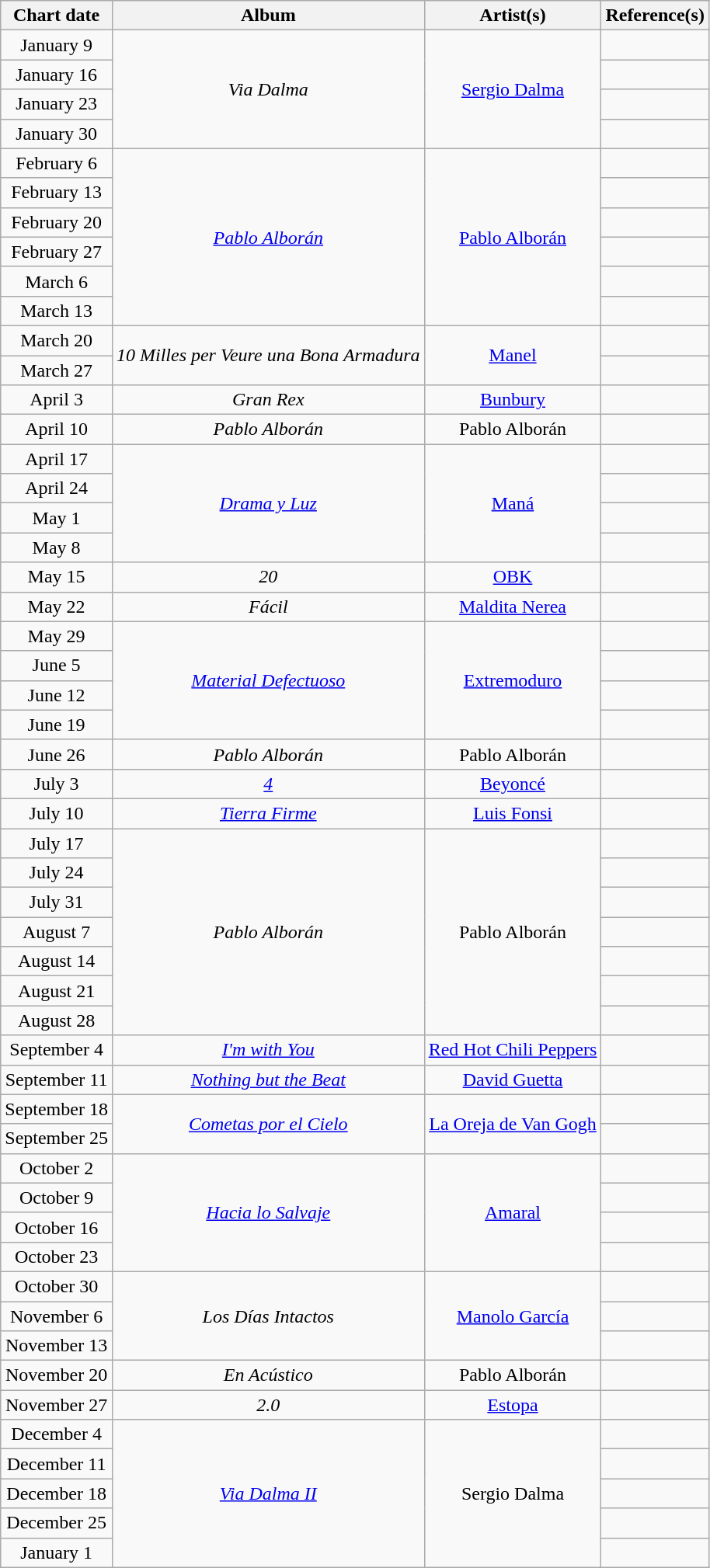<table class="wikitable" style="text-align:center">
<tr>
<th>Chart date</th>
<th>Album</th>
<th>Artist(s)</th>
<th>Reference(s)</th>
</tr>
<tr>
<td>January 9</td>
<td style="text-align: center;" rowspan="4"><em>Via Dalma</em></td>
<td style="text-align: center;" rowspan="4"><a href='#'>Sergio Dalma</a></td>
<td></td>
</tr>
<tr>
<td>January 16</td>
<td></td>
</tr>
<tr>
<td>January 23</td>
<td></td>
</tr>
<tr>
<td>January 30</td>
<td></td>
</tr>
<tr>
<td>February 6</td>
<td style="text-align: center;" rowspan="6"><em><a href='#'>Pablo Alborán</a></em></td>
<td style="text-align: center;" rowspan="6"><a href='#'>Pablo Alborán</a></td>
<td></td>
</tr>
<tr>
<td>February 13</td>
<td></td>
</tr>
<tr>
<td>February 20</td>
<td></td>
</tr>
<tr>
<td>February 27</td>
<td></td>
</tr>
<tr>
<td>March 6</td>
<td></td>
</tr>
<tr>
<td>March 13</td>
<td></td>
</tr>
<tr>
<td>March 20</td>
<td style="text-align: center;" rowspan="2"><em>10 Milles per Veure una Bona Armadura</em></td>
<td style="text-align: center;" rowspan="2"><a href='#'>Manel</a></td>
<td></td>
</tr>
<tr>
<td>March 27</td>
<td></td>
</tr>
<tr>
<td>April 3</td>
<td><em>Gran Rex</em></td>
<td><a href='#'>Bunbury</a></td>
<td></td>
</tr>
<tr>
<td>April 10</td>
<td><em>Pablo Alborán</em></td>
<td>Pablo Alborán</td>
<td></td>
</tr>
<tr>
<td>April 17</td>
<td style="text-align: center;" rowspan="4"><em><a href='#'>Drama y Luz</a></em></td>
<td style="text-align: center;" rowspan="4"><a href='#'>Maná</a></td>
<td></td>
</tr>
<tr>
<td>April 24</td>
<td></td>
</tr>
<tr>
<td>May 1</td>
<td></td>
</tr>
<tr>
<td>May 8</td>
<td></td>
</tr>
<tr>
<td>May 15</td>
<td><em>20</em></td>
<td><a href='#'>OBK</a></td>
<td></td>
</tr>
<tr>
<td>May 22</td>
<td><em>Fácil</em></td>
<td><a href='#'>Maldita Nerea</a></td>
<td></td>
</tr>
<tr>
<td>May 29</td>
<td style="text-align: center;" rowspan="4"><em><a href='#'>Material Defectuoso</a></em></td>
<td style="text-align: center;" rowspan="4"><a href='#'>Extremoduro</a></td>
<td></td>
</tr>
<tr>
<td>June 5</td>
<td></td>
</tr>
<tr>
<td>June 12</td>
<td></td>
</tr>
<tr>
<td>June 19</td>
<td></td>
</tr>
<tr>
<td>June 26</td>
<td><em>Pablo Alborán</em></td>
<td>Pablo Alborán</td>
<td></td>
</tr>
<tr>
<td>July 3</td>
<td><em><a href='#'>4</a></em></td>
<td><a href='#'>Beyoncé</a></td>
<td></td>
</tr>
<tr>
<td>July 10</td>
<td><em><a href='#'>Tierra Firme</a></em></td>
<td><a href='#'>Luis Fonsi</a></td>
<td></td>
</tr>
<tr>
<td>July 17</td>
<td style="text-align: center;" rowspan="7"><em>Pablo Alborán</em></td>
<td style="text-align: center;" rowspan="7">Pablo Alborán</td>
<td></td>
</tr>
<tr>
<td>July 24</td>
<td></td>
</tr>
<tr>
<td>July 31</td>
<td></td>
</tr>
<tr>
<td>August 7</td>
<td></td>
</tr>
<tr>
<td>August 14</td>
<td></td>
</tr>
<tr>
<td>August 21</td>
<td></td>
</tr>
<tr>
<td>August 28</td>
<td></td>
</tr>
<tr>
<td>September 4</td>
<td><em><a href='#'>I'm with You</a></em></td>
<td><a href='#'>Red Hot Chili Peppers</a></td>
<td></td>
</tr>
<tr>
<td>September 11</td>
<td><em><a href='#'>Nothing but the Beat</a></em></td>
<td><a href='#'>David Guetta</a></td>
<td></td>
</tr>
<tr>
<td>September 18</td>
<td style="text-align: center;" rowspan="2"><em><a href='#'>Cometas por el Cielo</a></em></td>
<td style="text-align: center;" rowspan="2"><a href='#'>La Oreja de Van Gogh</a></td>
<td></td>
</tr>
<tr>
<td>September 25</td>
<td></td>
</tr>
<tr>
<td>October 2</td>
<td style="text-align: center;" rowspan="4"><em><a href='#'>Hacia lo Salvaje</a></em></td>
<td style="text-align: center;" rowspan="4"><a href='#'>Amaral</a></td>
<td></td>
</tr>
<tr>
<td>October 9</td>
<td></td>
</tr>
<tr>
<td>October 16</td>
<td></td>
</tr>
<tr>
<td>October 23</td>
<td></td>
</tr>
<tr>
<td>October 30</td>
<td style="text-align: center;" rowspan="3"><em>Los Días Intactos</em></td>
<td style="text-align: center;" rowspan="3"><a href='#'>Manolo García</a></td>
<td></td>
</tr>
<tr>
<td>November 6</td>
<td></td>
</tr>
<tr>
<td>November 13</td>
<td></td>
</tr>
<tr>
<td>November 20</td>
<td><em>En Acústico</em></td>
<td>Pablo Alborán</td>
<td></td>
</tr>
<tr>
<td>November 27</td>
<td><em>2.0</em></td>
<td><a href='#'>Estopa</a></td>
<td></td>
</tr>
<tr>
<td>December 4</td>
<td style="text-align: center;" rowspan="5"><em><a href='#'>Via Dalma II</a></em></td>
<td style="text-align: center;" rowspan="5">Sergio Dalma</td>
<td></td>
</tr>
<tr>
<td>December 11</td>
<td></td>
</tr>
<tr>
<td>December 18</td>
<td></td>
</tr>
<tr>
<td>December 25</td>
<td></td>
</tr>
<tr>
<td>January 1</td>
<td></td>
</tr>
</table>
